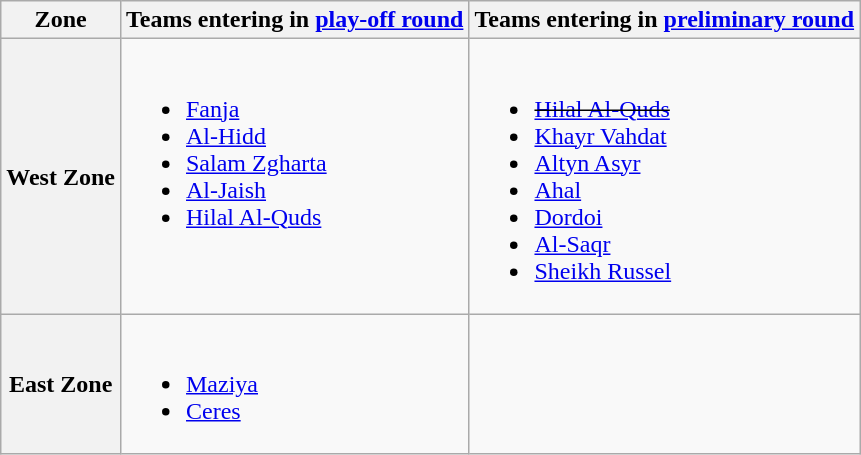<table class="wikitable">
<tr>
<th>Zone</th>
<th>Teams entering in <a href='#'>play-off round</a></th>
<th>Teams entering in <a href='#'>preliminary round</a></th>
</tr>
<tr>
<th>West Zone</th>
<td valign=top><br><ul><li> <a href='#'>Fanja</a></li><li> <a href='#'>Al-Hidd</a></li><li> <a href='#'>Salam Zgharta</a></li><li> <a href='#'>Al-Jaish</a></li><li> <a href='#'>Hilal Al-Quds</a></li></ul></td>
<td valign=top><br><ul><li><s> <a href='#'>Hilal Al-Quds</a></s></li><li> <a href='#'>Khayr Vahdat</a></li><li> <a href='#'>Altyn Asyr</a></li><li> <a href='#'>Ahal</a></li><li> <a href='#'>Dordoi</a></li><li> <a href='#'>Al-Saqr</a></li><li> <a href='#'>Sheikh Russel</a></li></ul></td>
</tr>
<tr>
<th>East Zone</th>
<td valign=top><br><ul><li> <a href='#'>Maziya</a></li><li> <a href='#'>Ceres</a></li></ul></td>
<td valign=top></td>
</tr>
</table>
